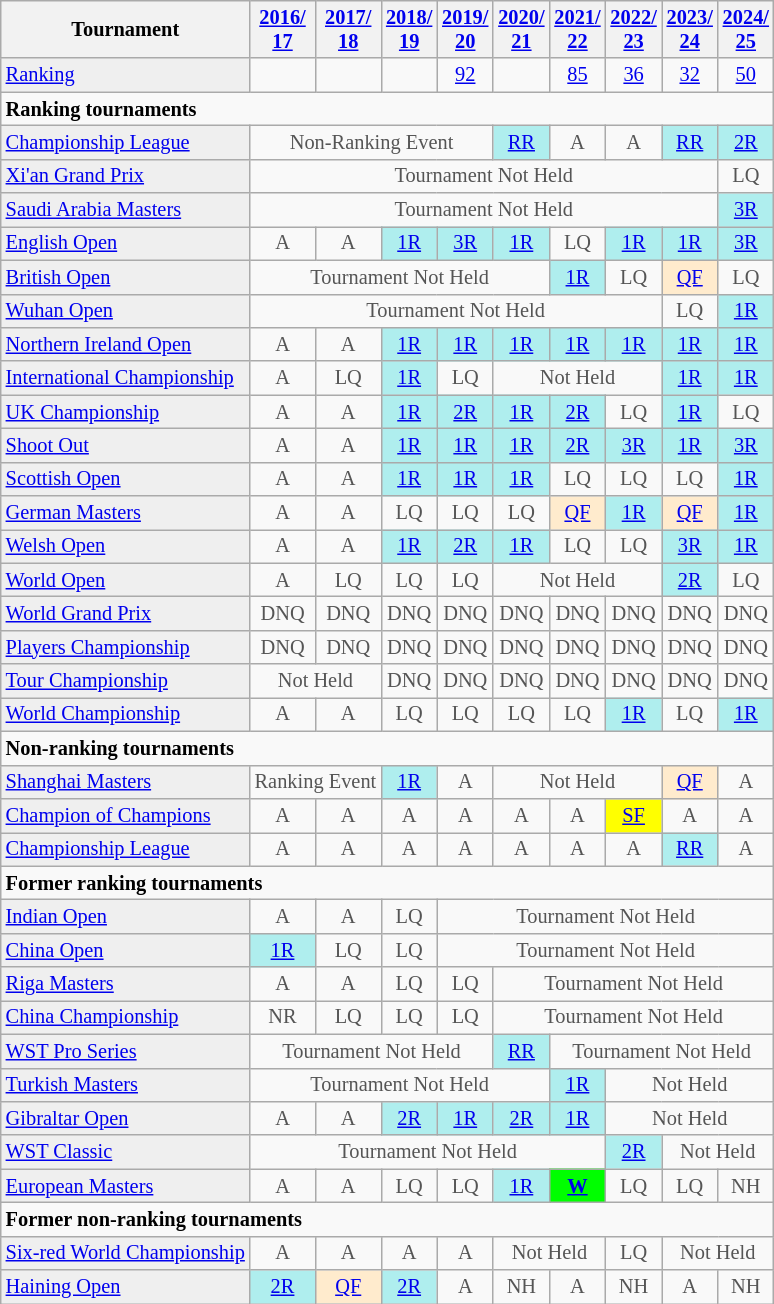<table class="wikitable" style="font-size:85%;">
<tr>
<th>Tournament</th>
<th><a href='#'>2016/<br>17</a></th>
<th><a href='#'>2017/<br>18</a></th>
<th><a href='#'>2018/<br>19</a></th>
<th><a href='#'>2019/<br>20</a></th>
<th><a href='#'>2020/<br>21</a></th>
<th><a href='#'>2021/<br>22</a></th>
<th><a href='#'>2022/<br>23</a></th>
<th><a href='#'>2023/<br>24</a></th>
<th><a href='#'>2024/<br>25</a></th>
</tr>
<tr>
<td style="background:#EFEFEF;"><a href='#'>Ranking</a></td>
<td align="center"></td>
<td align="center"></td>
<td align="center"></td>
<td align="center"><a href='#'>92</a></td>
<td align="center"></td>
<td align="center"><a href='#'>85</a></td>
<td align="center"><a href='#'>36</a></td>
<td align="center"><a href='#'>32</a></td>
<td align="center"><a href='#'>50</a></td>
</tr>
<tr>
<td colspan="10"><strong>Ranking tournaments</strong></td>
</tr>
<tr>
<td style="background:#EFEFEF;"><a href='#'>Championship League</a></td>
<td align="center" colspan="4" style="color:#555555;">Non-Ranking Event</td>
<td align="center" style="background:#afeeee;"><a href='#'>RR</a></td>
<td align="center" style="color:#555555;">A</td>
<td align="center" style="color:#555555;">A</td>
<td align="center" style="background:#afeeee;"><a href='#'>RR</a></td>
<td align="center" style="background:#afeeee;"><a href='#'>2R</a></td>
</tr>
<tr>
<td style="background:#EFEFEF;"><a href='#'>Xi'an Grand Prix</a></td>
<td align="center" colspan="8" style="color:#555555;">Tournament Not Held</td>
<td align="center" style="color:#555555;">LQ</td>
</tr>
<tr>
<td style="background:#EFEFEF;"><a href='#'>Saudi Arabia Masters</a></td>
<td align="center" colspan="8" style="color:#555555;">Tournament Not Held</td>
<td align="center" style="background:#afeeee;"><a href='#'>3R</a></td>
</tr>
<tr>
<td style="background:#EFEFEF;"><a href='#'>English Open</a></td>
<td align="center" style="color:#555555;">A</td>
<td align="center" style="color:#555555;">A</td>
<td align="center" style="background:#afeeee;"><a href='#'>1R</a></td>
<td align="center" style="background:#afeeee;"><a href='#'>3R</a></td>
<td align="center" style="background:#afeeee;"><a href='#'>1R</a></td>
<td align="center" style="color:#555555;">LQ</td>
<td align="center" style="background:#afeeee;"><a href='#'>1R</a></td>
<td align="center" style="background:#afeeee;"><a href='#'>1R</a></td>
<td align="center" style="background:#afeeee;"><a href='#'>3R</a></td>
</tr>
<tr>
<td style="background:#EFEFEF;"><a href='#'>British Open</a></td>
<td align="center" colspan="5" style="color:#555555;">Tournament Not Held</td>
<td align="center" style="background:#afeeee;"><a href='#'>1R</a></td>
<td align="center" style="color:#555555;">LQ</td>
<td align="center" style="background:#ffebcd;"><a href='#'>QF</a></td>
<td align="center" style="color:#555555;">LQ</td>
</tr>
<tr>
<td style="background:#EFEFEF;"><a href='#'>Wuhan Open</a></td>
<td align="center" colspan="7" style="color:#555555;">Tournament Not Held</td>
<td align="center" style="color:#555555;">LQ</td>
<td align="center" style="background:#afeeee;"><a href='#'>1R</a></td>
</tr>
<tr>
<td style="background:#EFEFEF;"><a href='#'>Northern Ireland Open</a></td>
<td align="center" style="color:#555555;">A</td>
<td align="center" style="color:#555555;">A</td>
<td align="center" style="background:#afeeee;"><a href='#'>1R</a></td>
<td align="center" style="background:#afeeee;"><a href='#'>1R</a></td>
<td align="center" style="background:#afeeee;"><a href='#'>1R</a></td>
<td align="center" style="background:#afeeee;"><a href='#'>1R</a></td>
<td align="center" style="background:#afeeee;"><a href='#'>1R</a></td>
<td align="center" style="background:#afeeee;"><a href='#'>1R</a></td>
<td align="center" style="background:#afeeee;"><a href='#'>1R</a></td>
</tr>
<tr>
<td style="background:#EFEFEF;"><a href='#'>International Championship</a></td>
<td align="center" style="color:#555555;">A</td>
<td align="center" style="color:#555555;">LQ</td>
<td align="center" style="background:#afeeee;"><a href='#'>1R</a></td>
<td align="center" style="color:#555555;">LQ</td>
<td align="center" colspan="3" style="color:#555555;">Not Held</td>
<td align="center" style="background:#afeeee;"><a href='#'>1R</a></td>
<td align="center" style="background:#afeeee;"><a href='#'>1R</a></td>
</tr>
<tr>
<td style="background:#EFEFEF;"><a href='#'>UK Championship</a></td>
<td align="center" style="color:#555555;">A</td>
<td align="center" style="color:#555555;">A</td>
<td align="center" style="background:#afeeee;"><a href='#'>1R</a></td>
<td align="center" style="background:#afeeee;"><a href='#'>2R</a></td>
<td align="center" style="background:#afeeee;"><a href='#'>1R</a></td>
<td align="center" style="background:#afeeee;"><a href='#'>2R</a></td>
<td align="center" style="color:#555555;">LQ</td>
<td align="center" style="background:#afeeee;"><a href='#'>1R</a></td>
<td align="center" style="color:#555555;">LQ</td>
</tr>
<tr>
<td style="background:#EFEFEF;"><a href='#'>Shoot Out</a></td>
<td align="center" style="color:#555555;">A</td>
<td align="center" style="color:#555555;">A</td>
<td align="center" style="background:#afeeee;"><a href='#'>1R</a></td>
<td align="center" style="background:#afeeee;"><a href='#'>1R</a></td>
<td align="center" style="background:#afeeee;"><a href='#'>1R</a></td>
<td align="center" style="background:#afeeee;"><a href='#'>2R</a></td>
<td align="center" style="background:#afeeee;"><a href='#'>3R</a></td>
<td align="center" style="background:#afeeee;"><a href='#'>1R</a></td>
<td align="center" style="background:#afeeee;"><a href='#'>3R</a></td>
</tr>
<tr>
<td style="background:#EFEFEF;"><a href='#'>Scottish Open</a></td>
<td align="center" style="color:#555555;">A</td>
<td align="center" style="color:#555555;">A</td>
<td align="center" style="background:#afeeee;"><a href='#'>1R</a></td>
<td align="center" style="background:#afeeee;"><a href='#'>1R</a></td>
<td align="center" style="background:#afeeee;"><a href='#'>1R</a></td>
<td align="center" style="color:#555555;">LQ</td>
<td align="center" style="color:#555555;">LQ</td>
<td align="center" style="color:#555555;">LQ</td>
<td align="center" style="background:#afeeee;"><a href='#'>1R</a></td>
</tr>
<tr>
<td style="background:#EFEFEF;"><a href='#'>German Masters</a></td>
<td align="center" style="color:#555555;">A</td>
<td align="center" style="color:#555555;">A</td>
<td align="center" style="color:#555555;">LQ</td>
<td align="center" style="color:#555555;">LQ</td>
<td align="center" style="color:#555555;">LQ</td>
<td align="center" style="background:#ffebcd;"><a href='#'>QF</a></td>
<td align="center" style="background:#afeeee;"><a href='#'>1R</a></td>
<td align="center" style="background:#ffebcd;"><a href='#'>QF</a></td>
<td align="center" style="background:#afeeee;"><a href='#'>1R</a></td>
</tr>
<tr>
<td style="background:#EFEFEF;"><a href='#'>Welsh Open</a></td>
<td align="center" style="color:#555555;">A</td>
<td align="center" style="color:#555555;">A</td>
<td align="center" style="background:#afeeee;"><a href='#'>1R</a></td>
<td align="center" style="background:#afeeee;"><a href='#'>2R</a></td>
<td align="center" style="background:#afeeee;"><a href='#'>1R</a></td>
<td align="center" style="color:#555555;">LQ</td>
<td align="center" style="color:#555555;">LQ</td>
<td align="center" style="background:#afeeee;"><a href='#'>3R</a></td>
<td align="center" style="background:#afeeee;"><a href='#'>1R</a></td>
</tr>
<tr>
<td style="background:#EFEFEF;"><a href='#'>World Open</a></td>
<td align="center" style="color:#555555;">A</td>
<td align="center" style="color:#555555;">LQ</td>
<td align="center" style="color:#555555;">LQ</td>
<td align="center" style="color:#555555;">LQ</td>
<td align="center" colspan="3" style="color:#555555;">Not Held</td>
<td align="center" style="background:#afeeee;"><a href='#'>2R</a></td>
<td align="center" style="color:#555555;">LQ</td>
</tr>
<tr>
<td style="background:#EFEFEF;"><a href='#'>World Grand Prix</a></td>
<td align="center" style="color:#555555;">DNQ</td>
<td align="center" style="color:#555555;">DNQ</td>
<td align="center" style="color:#555555;">DNQ</td>
<td align="center" style="color:#555555;">DNQ</td>
<td align="center" style="color:#555555;">DNQ</td>
<td align="center" style="color:#555555;">DNQ</td>
<td align="center" style="color:#555555;">DNQ</td>
<td align="center" style="color:#555555;">DNQ</td>
<td align="center" style="color:#555555;">DNQ</td>
</tr>
<tr>
<td style="background:#EFEFEF;"><a href='#'>Players Championship</a></td>
<td align="center" style="color:#555555;">DNQ</td>
<td align="center" style="color:#555555;">DNQ</td>
<td align="center" style="color:#555555;">DNQ</td>
<td align="center" style="color:#555555;">DNQ</td>
<td align="center" style="color:#555555;">DNQ</td>
<td align="center" style="color:#555555;">DNQ</td>
<td align="center" style="color:#555555;">DNQ</td>
<td align="center" style="color:#555555;">DNQ</td>
<td align="center" style="color:#555555;">DNQ</td>
</tr>
<tr>
<td style="background:#EFEFEF;"><a href='#'>Tour Championship</a></td>
<td align="center" colspan="2" style="color:#555555;">Not Held</td>
<td align="center" style="color:#555555;">DNQ</td>
<td align="center" style="color:#555555;">DNQ</td>
<td align="center" style="color:#555555;">DNQ</td>
<td align="center" style="color:#555555;">DNQ</td>
<td align="center" style="color:#555555;">DNQ</td>
<td align="center" style="color:#555555;">DNQ</td>
<td align="center" style="color:#555555;">DNQ</td>
</tr>
<tr>
<td style="background:#EFEFEF;"><a href='#'>World Championship</a></td>
<td align="center" style="color:#555555;">A</td>
<td align="center" style="color:#555555;">A</td>
<td align="center" style="color:#555555;">LQ</td>
<td align="center" style="color:#555555;">LQ</td>
<td align="center" style="color:#555555;">LQ</td>
<td align="center" style="color:#555555;">LQ</td>
<td align="center" style="background:#afeeee;"><a href='#'>1R</a></td>
<td align="center" style="color:#555555;">LQ</td>
<td align="center" style="background:#afeeee;"><a href='#'>1R</a></td>
</tr>
<tr>
<td colspan="10"><strong>Non-ranking tournaments</strong></td>
</tr>
<tr>
<td style="background:#EFEFEF;"><a href='#'>Shanghai Masters</a></td>
<td align="center" colspan="2" style="color:#555555;">Ranking Event</td>
<td align="center" style="background:#afeeee;"><a href='#'>1R</a></td>
<td align="center" style="color:#555555;">A</td>
<td align="center" colspan="3" style="color:#555555;">Not Held</td>
<td align="center" style="background:#ffebcd;"><a href='#'>QF</a></td>
<td align="center" style="color:#555555;">A</td>
</tr>
<tr>
<td style="background:#EFEFEF;"><a href='#'>Champion of Champions</a></td>
<td align="center" style="color:#555555;">A</td>
<td align="center" style="color:#555555;">A</td>
<td align="center" style="color:#555555;">A</td>
<td align="center" style="color:#555555;">A</td>
<td align="center" style="color:#555555;">A</td>
<td align="center" style="color:#555555;">A</td>
<td align="center" style="background:yellow;"><a href='#'>SF</a></td>
<td align="center" style="color:#555555;">A</td>
<td align="center" style="color:#555555;">A</td>
</tr>
<tr>
<td style="background:#EFEFEF;"><a href='#'>Championship League</a></td>
<td align="center" style="color:#555555;">A</td>
<td align="center" style="color:#555555;">A</td>
<td align="center" style="color:#555555;">A</td>
<td align="center" style="color:#555555;">A</td>
<td align="center" style="color:#555555;">A</td>
<td align="center" style="color:#555555;">A</td>
<td align="center" style="color:#555555;">A</td>
<td align="center" style="background:#afeeee;"><a href='#'>RR</a></td>
<td align="center" style="color:#555555;">A</td>
</tr>
<tr>
<td colspan="10"><strong>Former ranking tournaments</strong></td>
</tr>
<tr>
<td style="background:#EFEFEF;"><a href='#'>Indian Open</a></td>
<td align="center" style="color:#555555;">A</td>
<td align="center" style="color:#555555;">A</td>
<td align="center" style="color:#555555;">LQ</td>
<td align="center" colspan="10" style="color:#555555;">Tournament Not Held</td>
</tr>
<tr>
<td style="background:#EFEFEF;"><a href='#'>China Open</a></td>
<td align="center" style="background:#afeeee;"><a href='#'>1R</a></td>
<td align="center" style="color:#555555;">LQ</td>
<td align="center" style="color:#555555;">LQ</td>
<td align="center" colspan="10" style="color:#555555;">Tournament Not Held</td>
</tr>
<tr>
<td style="background:#EFEFEF;"><a href='#'>Riga Masters</a></td>
<td align="center" style="color:#555555;">A</td>
<td align="center" style="color:#555555;">A</td>
<td align="center" style="color:#555555;">LQ</td>
<td align="center" style="color:#555555;">LQ</td>
<td align="center" colspan="10" style="color:#555555;">Tournament Not Held</td>
</tr>
<tr>
<td style="background:#EFEFEF;"><a href='#'>China Championship</a></td>
<td align="center" style="color:#555555;">NR</td>
<td align="center" style="color:#555555;">LQ</td>
<td align="center" style="color:#555555;">LQ</td>
<td align="center" style="color:#555555;">LQ</td>
<td align="center" colspan="10" style="color:#555555;">Tournament Not Held</td>
</tr>
<tr>
<td style="background:#EFEFEF;"><a href='#'>WST Pro Series</a></td>
<td align="center" colspan="4" style="color:#555555;">Tournament Not Held</td>
<td align="center" style="background:#afeeee;"><a href='#'>RR</a></td>
<td align="center" colspan="10" style="color:#555555;">Tournament Not Held</td>
</tr>
<tr>
<td style="background:#EFEFEF;"><a href='#'>Turkish Masters</a></td>
<td align="center" colspan="5" style="color:#555555;">Tournament Not Held</td>
<td align="center" style="background:#afeeee;"><a href='#'>1R</a></td>
<td align="center" colspan="3" style="color:#555555;">Not Held</td>
</tr>
<tr>
<td style="background:#EFEFEF;"><a href='#'>Gibraltar Open</a></td>
<td align="center" style="color:#555555;">A</td>
<td align="center" style="color:#555555;">A</td>
<td align="center" style="background:#afeeee;"><a href='#'>2R</a></td>
<td align="center" style="background:#afeeee;"><a href='#'>1R</a></td>
<td align="center" style="background:#afeeee;"><a href='#'>2R</a></td>
<td align="center" style="background:#afeeee;"><a href='#'>1R</a></td>
<td align="center" colspan="3" style="color:#555555;">Not Held</td>
</tr>
<tr>
<td style="background:#EFEFEF;"><a href='#'>WST Classic</a></td>
<td align="center" colspan="6" style="color:#555555;">Tournament Not Held</td>
<td align="center" style="background:#afeeee;"><a href='#'>2R</a></td>
<td align="center" colspan="2" style="color:#555555;">Not Held</td>
</tr>
<tr>
<td style="background:#EFEFEF;"><a href='#'>European Masters</a></td>
<td align="center" style="color:#555555;">A</td>
<td align="center" style="color:#555555;">A</td>
<td align="center" style="color:#555555;">LQ</td>
<td align="center" style="color:#555555;">LQ</td>
<td align="center" style="background:#afeeee;"><a href='#'>1R</a></td>
<td align="center" style="background:#00ff00;"><a href='#'><strong>W</strong></a></td>
<td align="center" style="color:#555555;">LQ</td>
<td align="center" style="color:#555555;">LQ</td>
<td align="center" style="color:#555555;">NH</td>
</tr>
<tr>
<td colspan="10"><strong>Former non-ranking tournaments</strong></td>
</tr>
<tr>
<td style="background:#EFEFEF;"><a href='#'>Six-red World Championship</a></td>
<td align="center" style="color:#555555;">A</td>
<td align="center" style="color:#555555;">A</td>
<td align="center" style="color:#555555;">A</td>
<td align="center" style="color:#555555;">A</td>
<td align="center" colspan="2" style="color:#555555;">Not Held</td>
<td align="center" style="color:#555555;">LQ</td>
<td align="center" colspan="2" style="color:#555555;">Not Held</td>
</tr>
<tr>
<td style="background:#EFEFEF;"><a href='#'>Haining Open</a></td>
<td align="center" style="background:#afeeee;"><a href='#'>2R</a></td>
<td align="center" style="background:#ffebcd;"><a href='#'>QF</a></td>
<td align="center" style="background:#afeeee;"><a href='#'>2R</a></td>
<td align="center" style="color:#555555;">A</td>
<td align="center" style="color:#555555;">NH</td>
<td align="center" style="color:#555555;">A</td>
<td align="center" style="color:#555555;">NH</td>
<td align="center" style="color:#555555;">A</td>
<td align="center" style="color:#555555;">NH</td>
</tr>
</table>
